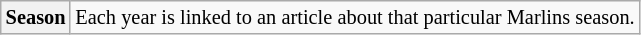<table class="wikitable plainrowheaders" style="font-size:85%">
<tr>
<th scope="row" style="text-align:center"><strong>Season</strong></th>
<td>Each year is linked to an article about that particular Marlins season.<br></td>
</tr>
</table>
